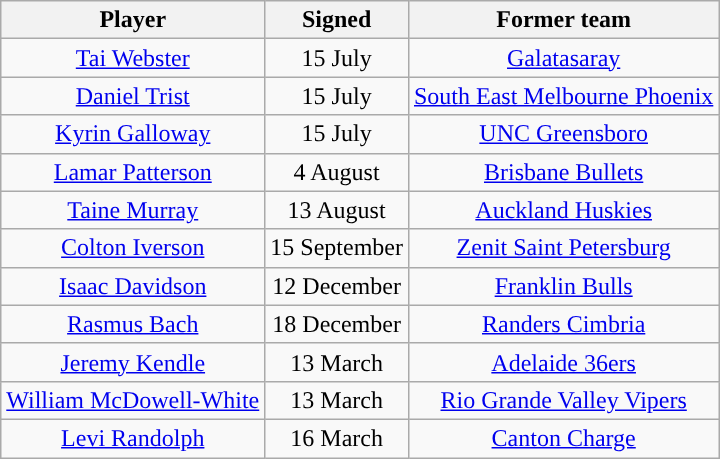<table class="wikitable sortable sortable" style="text-align: center">
<tr>
<th>Player</th>
<th>Signed</th>
<th>Former team</th>
</tr>
<tr>
<td><a href='#'>Tai Webster</a></td>
<td>15 July</td>
<td><a href='#'>Galatasaray</a></td>
</tr>
<tr>
<td><a href='#'>Daniel Trist</a></td>
<td>15 July</td>
<td><a href='#'>South East Melbourne Phoenix</a></td>
</tr>
<tr>
<td><a href='#'>Kyrin Galloway</a></td>
<td>15 July</td>
<td><a href='#'>UNC Greensboro</a></td>
</tr>
<tr>
<td><a href='#'>Lamar Patterson</a></td>
<td>4 August</td>
<td><a href='#'>Brisbane Bullets</a></td>
</tr>
<tr>
<td><a href='#'>Taine Murray</a></td>
<td>13 August</td>
<td><a href='#'>Auckland Huskies</a></td>
</tr>
<tr>
<td><a href='#'>Colton Iverson</a></td>
<td>15 September</td>
<td><a href='#'>Zenit Saint Petersburg</a></td>
</tr>
<tr>
<td><a href='#'>Isaac Davidson</a></td>
<td>12 December</td>
<td><a href='#'>Franklin Bulls</a></td>
</tr>
<tr>
<td><a href='#'>Rasmus Bach</a></td>
<td>18 December</td>
<td><a href='#'>Randers Cimbria</a></td>
</tr>
<tr>
<td><a href='#'>Jeremy Kendle</a></td>
<td>13 March</td>
<td><a href='#'>Adelaide 36ers</a></td>
</tr>
<tr>
<td><a href='#'>William McDowell-White</a></td>
<td>13 March</td>
<td><a href='#'>Rio Grande Valley Vipers</a></td>
</tr>
<tr>
<td><a href='#'>Levi Randolph</a></td>
<td>16 March</td>
<td><a href='#'>Canton Charge</a></td>
</tr>
</table>
